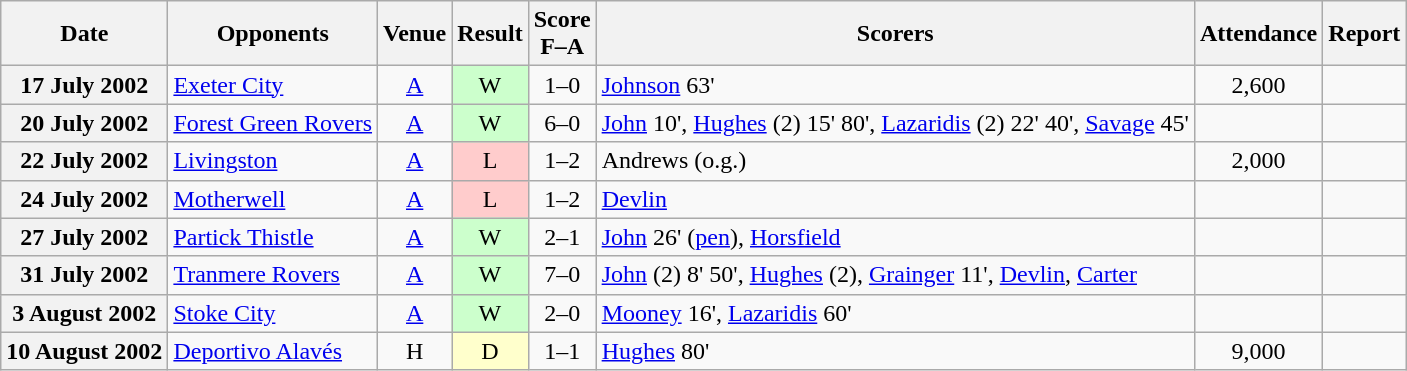<table class="wikitable plainrowheaders" style="text-align:center">
<tr>
<th scope="col">Date</th>
<th scope="col">Opponents</th>
<th scope="col">Venue</th>
<th scope="col">Result</th>
<th scope="col">Score<br>F–A</th>
<th scope="col">Scorers</th>
<th scope="col">Attendance</th>
<th scope="col">Report</th>
</tr>
<tr>
<th scope="row">17 July 2002</th>
<td align="left"><a href='#'>Exeter City</a></td>
<td><a href='#'>A</a></td>
<td style="background:#cfc">W</td>
<td>1–0</td>
<td align="left"><a href='#'>Johnson</a> 63'</td>
<td>2,600</td>
<td></td>
</tr>
<tr>
<th scope="row">20 July 2002</th>
<td align="left"><a href='#'>Forest Green Rovers</a></td>
<td><a href='#'>A</a></td>
<td style="background:#cfc">W</td>
<td>6–0</td>
<td align="left"><a href='#'>John</a> 10', <a href='#'>Hughes</a> (2) 15' 80', <a href='#'>Lazaridis</a> (2) 22' 40', <a href='#'>Savage</a> 45'</td>
<td></td>
<td></td>
</tr>
<tr>
<th scope="row">22 July 2002</th>
<td align="left"><a href='#'>Livingston</a></td>
<td><a href='#'>A</a></td>
<td style="background:#fcc">L</td>
<td>1–2</td>
<td align="left">Andrews (o.g.)</td>
<td>2,000</td>
<td></td>
</tr>
<tr>
<th scope="row">24 July 2002</th>
<td align="left"><a href='#'>Motherwell</a></td>
<td><a href='#'>A</a></td>
<td style="background:#fcc">L</td>
<td>1–2</td>
<td align="left"><a href='#'>Devlin</a></td>
<td></td>
<td></td>
</tr>
<tr>
<th scope="row">27 July 2002</th>
<td align="left"><a href='#'>Partick Thistle</a></td>
<td><a href='#'>A</a></td>
<td style="background:#cfc">W</td>
<td>2–1</td>
<td align="left"><a href='#'>John</a> 26' (<a href='#'>pen</a>), <a href='#'>Horsfield</a></td>
<td></td>
<td></td>
</tr>
<tr>
<th scope="row">31 July 2002</th>
<td align="left"><a href='#'>Tranmere Rovers</a></td>
<td><a href='#'>A</a></td>
<td style="background:#cfc">W</td>
<td>7–0</td>
<td align="left"><a href='#'>John</a> (2) 8' 50', <a href='#'>Hughes</a> (2), <a href='#'>Grainger</a> 11', <a href='#'>Devlin</a>, <a href='#'>Carter</a></td>
<td></td>
<td></td>
</tr>
<tr>
<th scope="row">3 August 2002</th>
<td align="left"><a href='#'>Stoke City</a></td>
<td><a href='#'>A</a></td>
<td style="background:#cfc">W</td>
<td>2–0</td>
<td align="left"><a href='#'>Mooney</a> 16', <a href='#'>Lazaridis</a> 60'</td>
<td></td>
<td></td>
</tr>
<tr>
<th scope="row">10 August 2002</th>
<td align="left"><a href='#'>Deportivo Alavés</a></td>
<td>H</td>
<td style="background:#ffc">D</td>
<td>1–1</td>
<td align="left"><a href='#'>Hughes</a> 80'</td>
<td>9,000</td>
<td></td>
</tr>
</table>
